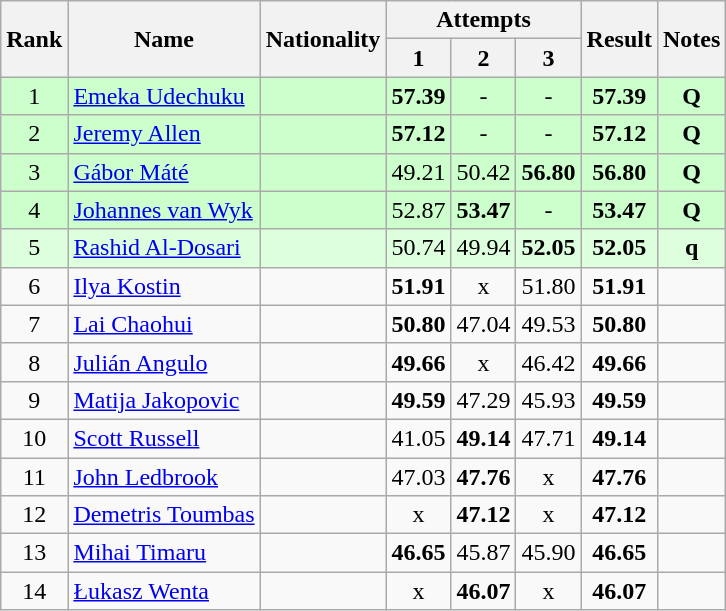<table class="wikitable sortable" style="text-align:center">
<tr>
<th rowspan=2>Rank</th>
<th rowspan=2>Name</th>
<th rowspan=2>Nationality</th>
<th colspan=3>Attempts</th>
<th rowspan=2>Result</th>
<th rowspan=2>Notes</th>
</tr>
<tr>
<th>1</th>
<th>2</th>
<th>3</th>
</tr>
<tr bgcolor=ccffcc>
<td>1</td>
<td align=left><a href='#'>Emeka Udechuku</a></td>
<td align=left></td>
<td><strong>57.39</strong></td>
<td>-</td>
<td>-</td>
<td><strong>57.39</strong></td>
<td><strong>Q</strong></td>
</tr>
<tr bgcolor=ccffcc>
<td>2</td>
<td align=left><a href='#'>Jeremy Allen</a></td>
<td align=left></td>
<td><strong>57.12</strong></td>
<td>-</td>
<td>-</td>
<td><strong>57.12</strong></td>
<td><strong>Q</strong></td>
</tr>
<tr bgcolor=ccffcc>
<td>3</td>
<td align=left><a href='#'>Gábor Máté</a></td>
<td align=left></td>
<td>49.21</td>
<td>50.42</td>
<td><strong>56.80</strong></td>
<td><strong>56.80</strong></td>
<td><strong>Q</strong></td>
</tr>
<tr bgcolor=ccffcc>
<td>4</td>
<td align=left><a href='#'>Johannes van Wyk</a></td>
<td align=left></td>
<td>52.87</td>
<td><strong>53.47</strong></td>
<td>-</td>
<td><strong>53.47</strong></td>
<td><strong>Q</strong></td>
</tr>
<tr bgcolor=ddffdd>
<td>5</td>
<td align=left><a href='#'>Rashid Al-Dosari</a></td>
<td align=left></td>
<td>50.74</td>
<td>49.94</td>
<td><strong>52.05</strong></td>
<td><strong>52.05</strong></td>
<td><strong>q</strong></td>
</tr>
<tr>
<td>6</td>
<td align=left><a href='#'>Ilya Kostin</a></td>
<td align=left></td>
<td><strong>51.91</strong></td>
<td>x</td>
<td>51.80</td>
<td><strong>51.91</strong></td>
<td></td>
</tr>
<tr>
<td>7</td>
<td align=left><a href='#'>Lai Chaohui</a></td>
<td align=left></td>
<td><strong>50.80</strong></td>
<td>47.04</td>
<td>49.53</td>
<td><strong>50.80</strong></td>
<td></td>
</tr>
<tr>
<td>8</td>
<td align=left><a href='#'>Julián Angulo</a></td>
<td align=left></td>
<td><strong>49.66</strong></td>
<td>x</td>
<td>46.42</td>
<td><strong>49.66</strong></td>
<td></td>
</tr>
<tr>
<td>9</td>
<td align=left><a href='#'>Matija Jakopovic</a></td>
<td align=left></td>
<td><strong>49.59</strong></td>
<td>47.29</td>
<td>45.93</td>
<td><strong>49.59</strong></td>
<td></td>
</tr>
<tr>
<td>10</td>
<td align=left><a href='#'>Scott Russell</a></td>
<td align=left></td>
<td>41.05</td>
<td><strong>49.14</strong></td>
<td>47.71</td>
<td><strong>49.14</strong></td>
<td></td>
</tr>
<tr>
<td>11</td>
<td align=left><a href='#'>John Ledbrook</a></td>
<td align=left></td>
<td>47.03</td>
<td><strong>47.76</strong></td>
<td>x</td>
<td><strong>47.76</strong></td>
<td></td>
</tr>
<tr>
<td>12</td>
<td align=left><a href='#'>Demetris Toumbas</a></td>
<td align=left></td>
<td>x</td>
<td><strong>47.12</strong></td>
<td>x</td>
<td><strong>47.12</strong></td>
<td></td>
</tr>
<tr>
<td>13</td>
<td align=left><a href='#'>Mihai Timaru</a></td>
<td align=left></td>
<td><strong>46.65</strong></td>
<td>45.87</td>
<td>45.90</td>
<td><strong>46.65</strong></td>
<td></td>
</tr>
<tr>
<td>14</td>
<td align=left><a href='#'>Łukasz Wenta</a></td>
<td align=left></td>
<td>x</td>
<td><strong>46.07</strong></td>
<td>x</td>
<td><strong>46.07</strong></td>
<td></td>
</tr>
</table>
